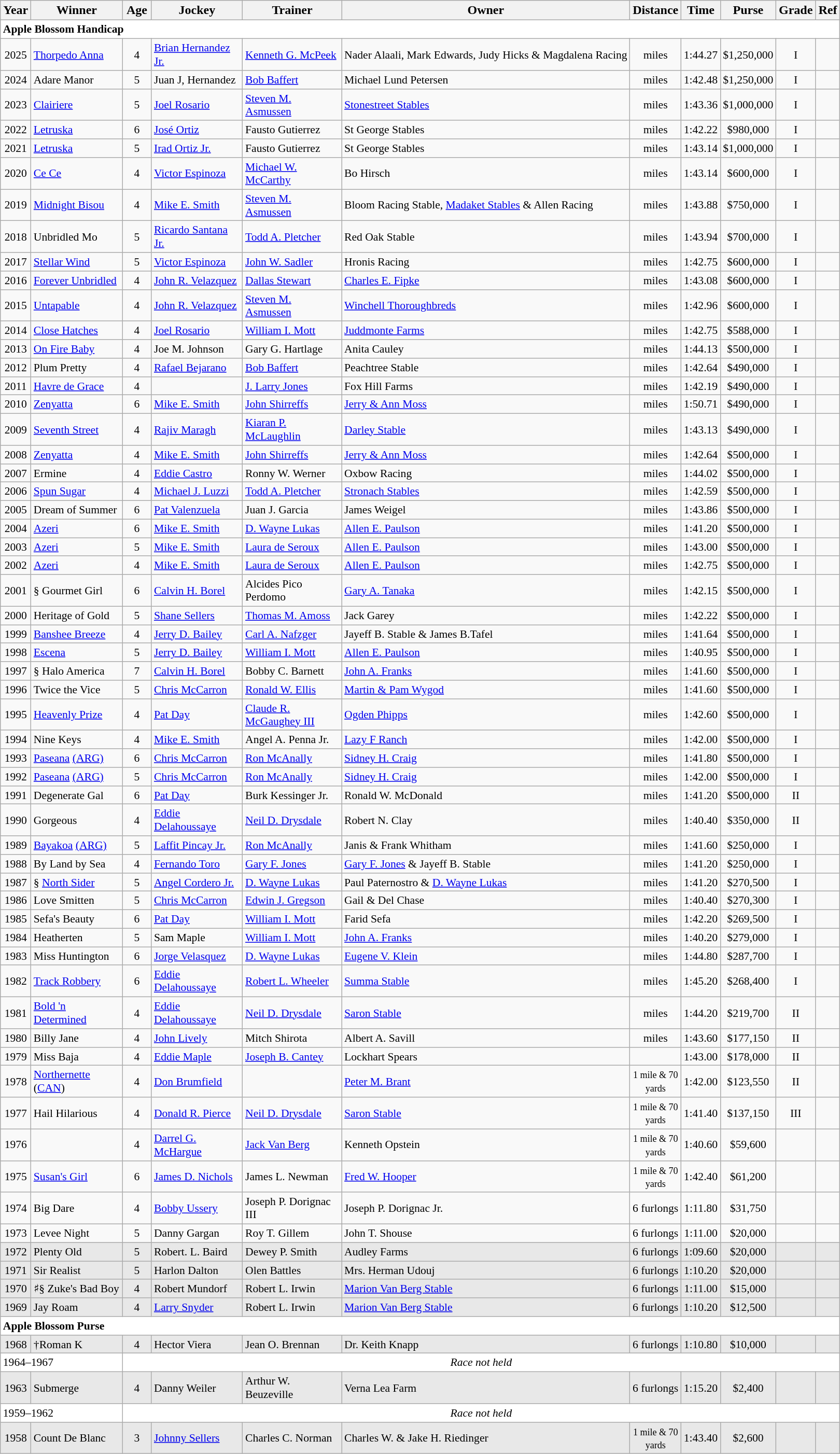<table class="wikitable sortable">
<tr>
<th style="width:30px">Year<br></th>
<th style="width:110px">Winner<br></th>
<th style="width:30px">Age<br></th>
<th style="width:110px">Jockey<br></th>
<th style="width:120px">Trainer<br></th>
<th>Owner<br></th>
<th style="width:45px">Distance<br></th>
<th style="width25px">Time<br></th>
<th style="width:30px">Purse<br></th>
<th style="width:25px">Grade<br></th>
<th>Ref</th>
</tr>
<tr style="font-size:90%; background-color:white">
<td align="left" colspan=11><strong>Apple Blossom Handicap</strong></td>
</tr>
<tr style="font-size:90%;">
<td align=center>2025</td>
<td><a href='#'>Thorpedo Anna</a></td>
<td align=center>4</td>
<td><a href='#'>Brian Hernandez Jr.</a></td>
<td><a href='#'>Kenneth G. McPeek</a></td>
<td>Nader Alaali, Mark Edwards, Judy Hicks & Magdalena Racing</td>
<td align=center> miles</td>
<td align=center>1:44.27</td>
<td align=center>$1,250,000</td>
<td align=center>I</td>
<td></td>
</tr>
<tr style="font-size:90%;">
<td align=center>2024</td>
<td>Adare Manor</td>
<td align=center>5</td>
<td>Juan J, Hernandez</td>
<td><a href='#'>Bob Baffert</a></td>
<td>Michael Lund Petersen</td>
<td align=center> miles</td>
<td align=center>1:42.48</td>
<td align=center>$1,250,000</td>
<td align=center>I</td>
<td></td>
</tr>
<tr style="font-size:90%;">
<td align=center>2023</td>
<td><a href='#'>Clairiere</a></td>
<td align=center>5</td>
<td><a href='#'>Joel Rosario</a></td>
<td><a href='#'>Steven M. Asmussen</a></td>
<td><a href='#'>Stonestreet Stables</a></td>
<td align=center> miles</td>
<td align=center>1:43.36</td>
<td align=center>$1,000,000</td>
<td align=center>I</td>
<td></td>
</tr>
<tr style="font-size:90%;">
<td align=center>2022</td>
<td><a href='#'>Letruska</a></td>
<td align=center>6</td>
<td><a href='#'>José Ortiz</a></td>
<td>Fausto Gutierrez</td>
<td>St George Stables</td>
<td align=center> miles</td>
<td align=center>1:42.22</td>
<td align=center>$980,000</td>
<td align=center>I</td>
<td></td>
</tr>
<tr style="font-size:90%;">
<td align=center>2021</td>
<td><a href='#'>Letruska</a></td>
<td align=center>5</td>
<td><a href='#'>Irad Ortiz Jr.</a></td>
<td>Fausto Gutierrez</td>
<td>St George Stables</td>
<td align=center> miles</td>
<td align=center>1:43.14</td>
<td align=center>$1,000,000</td>
<td align=center>I</td>
<td></td>
</tr>
<tr style="font-size:90%;">
<td align=center>2020</td>
<td><a href='#'>Ce Ce</a></td>
<td align=center>4</td>
<td><a href='#'>Victor Espinoza</a></td>
<td><a href='#'>Michael W. McCarthy</a></td>
<td>Bo Hirsch</td>
<td align=center> miles</td>
<td align=center>1:43.14</td>
<td align=center>$600,000</td>
<td align=center>I</td>
<td></td>
</tr>
<tr style="font-size:90%;">
<td align=center>2019</td>
<td><a href='#'>Midnight Bisou</a></td>
<td align=center>4</td>
<td><a href='#'>Mike E. Smith</a></td>
<td><a href='#'>Steven M. Asmussen</a></td>
<td>Bloom Racing Stable, <a href='#'>Madaket Stables</a> & Allen Racing</td>
<td align=center> miles</td>
<td align=center>1:43.88</td>
<td align=center>$750,000</td>
<td align=center>I</td>
<td></td>
</tr>
<tr style="font-size:90%;">
<td align=center>2018</td>
<td>Unbridled Mo</td>
<td align=center>5</td>
<td><a href='#'>Ricardo Santana Jr.</a></td>
<td><a href='#'>Todd A. Pletcher</a></td>
<td>Red Oak Stable</td>
<td align=center> miles</td>
<td align=center>1:43.94</td>
<td align=center>$700,000</td>
<td align=center>I</td>
<td></td>
</tr>
<tr style="font-size:90%;">
<td align=center>2017</td>
<td><a href='#'>Stellar Wind</a></td>
<td align=center>5</td>
<td><a href='#'>Victor Espinoza</a></td>
<td><a href='#'>John W. Sadler</a></td>
<td>Hronis Racing</td>
<td align=center> miles</td>
<td align=center>1:42.75</td>
<td align=center>$600,000</td>
<td align=center>I</td>
<td></td>
</tr>
<tr style="font-size:90%;">
<td align=center>2016</td>
<td><a href='#'>Forever Unbridled</a></td>
<td align=center>4</td>
<td><a href='#'>John R. Velazquez</a></td>
<td><a href='#'>Dallas Stewart</a></td>
<td><a href='#'>Charles E. Fipke</a></td>
<td align=center> miles</td>
<td align=center>1:43.08</td>
<td align=center>$600,000</td>
<td align=center>I</td>
<td></td>
</tr>
<tr style="font-size:90%;">
<td align=center>2015</td>
<td><a href='#'>Untapable</a></td>
<td align=center>4</td>
<td><a href='#'>John R. Velazquez</a></td>
<td><a href='#'>Steven M. Asmussen</a></td>
<td><a href='#'>Winchell Thoroughbreds</a></td>
<td align=center> miles</td>
<td align=center>1:42.96</td>
<td align=center>$600,000</td>
<td align=center>I</td>
<td></td>
</tr>
<tr style="font-size:90%;">
<td align=center>2014</td>
<td><a href='#'>Close Hatches</a></td>
<td align=center>4</td>
<td><a href='#'>Joel Rosario</a></td>
<td><a href='#'>William I. Mott</a></td>
<td><a href='#'>Juddmonte Farms</a></td>
<td align=center> miles</td>
<td align=center>1:42.75</td>
<td align=center>$588,000</td>
<td align=center>I</td>
<td></td>
</tr>
<tr style="font-size:90%;">
<td align=center>2013</td>
<td><a href='#'>On Fire Baby</a></td>
<td align=center>4</td>
<td>Joe M. Johnson</td>
<td>Gary G. Hartlage</td>
<td>Anita Cauley</td>
<td align=center> miles</td>
<td align=center>1:44.13</td>
<td align=center>$500,000</td>
<td align=center>I</td>
<td></td>
</tr>
<tr style="font-size:90%;">
<td align=center>2012</td>
<td>Plum Pretty</td>
<td align=center>4</td>
<td><a href='#'>Rafael Bejarano</a></td>
<td><a href='#'>Bob Baffert</a></td>
<td>Peachtree Stable</td>
<td align=center> miles</td>
<td align=center>1:42.64</td>
<td align=center>$490,000</td>
<td align=center>I</td>
<td></td>
</tr>
<tr style="font-size:90%;">
<td align=center>2011</td>
<td><a href='#'>Havre de Grace</a></td>
<td align=center>4</td>
<td></td>
<td><a href='#'>J. Larry Jones</a></td>
<td>Fox Hill Farms</td>
<td align=center> miles</td>
<td align=center>1:42.19</td>
<td align=center>$490,000</td>
<td align=center>I</td>
<td></td>
</tr>
<tr style="font-size:90%;">
<td align=center>2010</td>
<td><a href='#'>Zenyatta</a></td>
<td align=center>6</td>
<td><a href='#'>Mike E. Smith</a></td>
<td><a href='#'>John Shirreffs</a></td>
<td><a href='#'>Jerry & Ann Moss</a></td>
<td align=center> miles</td>
<td align=center>1:50.71</td>
<td align=center>$490,000</td>
<td align=center>I</td>
<td></td>
</tr>
<tr style="font-size:90%;">
<td align=center>2009</td>
<td><a href='#'>Seventh Street</a></td>
<td align=center>4</td>
<td><a href='#'>Rajiv Maragh</a></td>
<td><a href='#'>Kiaran P. McLaughlin</a></td>
<td><a href='#'>Darley Stable</a></td>
<td align=center> miles</td>
<td align=center>1:43.13</td>
<td align=center>$490,000</td>
<td align=center>I</td>
<td></td>
</tr>
<tr style="font-size:90%;">
<td align=center>2008</td>
<td><a href='#'>Zenyatta</a></td>
<td align=center>4</td>
<td><a href='#'>Mike E. Smith</a></td>
<td><a href='#'>John Shirreffs</a></td>
<td><a href='#'>Jerry & Ann Moss</a></td>
<td align=center> miles</td>
<td align=center>1:42.64</td>
<td align=center>$500,000</td>
<td align=center>I</td>
<td></td>
</tr>
<tr style="font-size:90%;">
<td align=center>2007</td>
<td>Ermine</td>
<td align=center>4</td>
<td><a href='#'>Eddie Castro</a></td>
<td>Ronny W. Werner</td>
<td>Oxbow Racing</td>
<td align=center> miles</td>
<td align=center>1:44.02</td>
<td align=center>$500,000</td>
<td align=center>I</td>
<td></td>
</tr>
<tr style="font-size:90%;">
<td align=center>2006</td>
<td><a href='#'>Spun Sugar</a></td>
<td align=center>4</td>
<td><a href='#'>Michael J. Luzzi</a></td>
<td><a href='#'>Todd A. Pletcher</a></td>
<td><a href='#'>Stronach Stables</a></td>
<td align=center> miles</td>
<td align=center>1:42.59</td>
<td align=center>$500,000</td>
<td align=center>I</td>
<td></td>
</tr>
<tr style="font-size:90%;">
<td align=center>2005</td>
<td>Dream of Summer</td>
<td align=center>6</td>
<td><a href='#'>Pat Valenzuela</a></td>
<td>Juan J. Garcia</td>
<td>James Weigel</td>
<td align=center> miles</td>
<td align=center>1:43.86</td>
<td align=center>$500,000</td>
<td align=center>I</td>
<td></td>
</tr>
<tr style="font-size:90%;">
<td align=center>2004</td>
<td><a href='#'>Azeri</a></td>
<td align=center>6</td>
<td><a href='#'>Mike E. Smith</a></td>
<td><a href='#'>D. Wayne Lukas</a></td>
<td><a href='#'>Allen E. Paulson</a></td>
<td align=center> miles</td>
<td align=center>1:41.20</td>
<td align=center>$500,000</td>
<td align=center>I</td>
<td></td>
</tr>
<tr style="font-size:90%;">
<td align=center>2003</td>
<td><a href='#'>Azeri</a></td>
<td align=center>5</td>
<td><a href='#'>Mike E. Smith</a></td>
<td><a href='#'>Laura de Seroux</a></td>
<td><a href='#'>Allen E. Paulson</a></td>
<td align=center> miles</td>
<td align=center>1:43.00</td>
<td align=center>$500,000</td>
<td align=center>I</td>
<td></td>
</tr>
<tr style="font-size:90%;">
<td align=center>2002</td>
<td><a href='#'>Azeri</a></td>
<td align=center>4</td>
<td><a href='#'>Mike E. Smith</a></td>
<td><a href='#'>Laura de Seroux</a></td>
<td><a href='#'>Allen E. Paulson</a></td>
<td align=center> miles</td>
<td align=center>1:42.75</td>
<td align=center>$500,000</td>
<td align=center>I</td>
<td></td>
</tr>
<tr style="font-size:90%;">
<td align=center>2001</td>
<td>§ Gourmet Girl</td>
<td align=center>6</td>
<td><a href='#'>Calvin H. Borel</a></td>
<td>Alcides Pico Perdomo</td>
<td><a href='#'>Gary A. Tanaka</a></td>
<td align=center> miles</td>
<td align=center>1:42.15</td>
<td align=center>$500,000</td>
<td align=center>I</td>
<td></td>
</tr>
<tr style="font-size:90%;">
<td align=center>2000</td>
<td>Heritage of Gold</td>
<td align=center>5</td>
<td><a href='#'>Shane Sellers</a></td>
<td><a href='#'>Thomas M. Amoss</a></td>
<td>Jack Garey</td>
<td align=center> miles</td>
<td align=center>1:42.22</td>
<td align=center>$500,000</td>
<td align=center>I</td>
<td></td>
</tr>
<tr style="font-size:90%;">
<td align=center>1999</td>
<td><a href='#'>Banshee Breeze</a></td>
<td align=center>4</td>
<td><a href='#'>Jerry D. Bailey</a></td>
<td><a href='#'>Carl A. Nafzger</a></td>
<td>Jayeff B. Stable & James B.Tafel</td>
<td align=center> miles</td>
<td align=center>1:41.64</td>
<td align=center>$500,000</td>
<td align=center>I</td>
<td></td>
</tr>
<tr style="font-size:90%;">
<td align=center>1998</td>
<td><a href='#'>Escena</a></td>
<td align=center>5</td>
<td><a href='#'>Jerry D. Bailey</a></td>
<td><a href='#'>William I. Mott</a></td>
<td><a href='#'>Allen E. Paulson</a></td>
<td align=center> miles</td>
<td align=center>1:40.95</td>
<td align=center>$500,000</td>
<td align=center>I</td>
<td></td>
</tr>
<tr style="font-size:90%;">
<td align=center>1997</td>
<td>§ Halo America</td>
<td align=center>7</td>
<td><a href='#'>Calvin H. Borel</a></td>
<td>Bobby C. Barnett</td>
<td><a href='#'>John A. Franks</a></td>
<td align=center> miles</td>
<td align=center>1:41.60</td>
<td align=center>$500,000</td>
<td align=center>I</td>
<td></td>
</tr>
<tr style="font-size:90%;">
<td align=center>1996</td>
<td>Twice the Vice</td>
<td align=center>5</td>
<td><a href='#'>Chris McCarron</a></td>
<td><a href='#'>Ronald W. Ellis</a></td>
<td><a href='#'>Martin & Pam Wygod</a></td>
<td align=center> miles</td>
<td align=center>1:41.60</td>
<td align=center>$500,000</td>
<td align=center>I</td>
<td></td>
</tr>
<tr style="font-size:90%;">
<td align=center>1995</td>
<td><a href='#'>Heavenly Prize</a></td>
<td align=center>4</td>
<td><a href='#'>Pat Day</a></td>
<td><a href='#'>Claude R. McGaughey III</a></td>
<td><a href='#'>Ogden Phipps</a></td>
<td align=center> miles</td>
<td align=center>1:42.60</td>
<td align=center>$500,000</td>
<td align=center>I</td>
<td></td>
</tr>
<tr style="font-size:90%;">
<td align=center>1994</td>
<td>Nine Keys</td>
<td align=center>4</td>
<td><a href='#'>Mike E. Smith</a></td>
<td>Angel A. Penna Jr.</td>
<td><a href='#'>Lazy F Ranch</a></td>
<td align=center> miles</td>
<td align=center>1:42.00</td>
<td align=center>$500,000</td>
<td align=center>I</td>
<td></td>
</tr>
<tr style="font-size:90%;">
<td align=center>1993</td>
<td><a href='#'>Paseana</a> <a href='#'>(ARG)</a></td>
<td align=center>6</td>
<td><a href='#'>Chris McCarron</a></td>
<td><a href='#'>Ron McAnally</a></td>
<td><a href='#'>Sidney H. Craig</a></td>
<td align=center> miles</td>
<td align=center>1:41.80</td>
<td align=center>$500,000</td>
<td align=center>I</td>
<td></td>
</tr>
<tr style="font-size:90%;">
<td align=center>1992</td>
<td><a href='#'>Paseana</a> <a href='#'>(ARG)</a></td>
<td align=center>5</td>
<td><a href='#'>Chris McCarron</a></td>
<td><a href='#'>Ron McAnally</a></td>
<td><a href='#'>Sidney H. Craig</a></td>
<td align=center> miles</td>
<td align=center>1:42.00</td>
<td align=center>$500,000</td>
<td align=center>I</td>
<td></td>
</tr>
<tr style="font-size:90%;">
<td align=center>1991</td>
<td>Degenerate Gal</td>
<td align=center>6</td>
<td><a href='#'>Pat Day</a></td>
<td>Burk Kessinger Jr.</td>
<td>Ronald W. McDonald</td>
<td align=center> miles</td>
<td align=center>1:41.20</td>
<td align=center>$500,000</td>
<td align=center>II</td>
<td></td>
</tr>
<tr style="font-size:90%;">
<td align=center>1990</td>
<td>Gorgeous</td>
<td align=center>4</td>
<td><a href='#'>Eddie Delahoussaye</a></td>
<td><a href='#'>Neil D. Drysdale</a></td>
<td>Robert N. Clay</td>
<td align=center> miles</td>
<td align=center>1:40.40</td>
<td align=center>$350,000</td>
<td align=center>II</td>
<td></td>
</tr>
<tr style="font-size:90%;">
<td align=center>1989</td>
<td><a href='#'>Bayakoa</a> <a href='#'>(ARG)</a></td>
<td align=center>5</td>
<td><a href='#'>Laffit Pincay Jr.</a></td>
<td><a href='#'>Ron McAnally</a></td>
<td>Janis & Frank Whitham</td>
<td align=center> miles</td>
<td align=center>1:41.60</td>
<td align=center>$250,000</td>
<td align=center>I</td>
<td></td>
</tr>
<tr style="font-size:90%;">
<td align=center>1988</td>
<td>By Land by Sea</td>
<td align=center>4</td>
<td><a href='#'>Fernando Toro</a></td>
<td><a href='#'>Gary F. Jones</a></td>
<td><a href='#'>Gary F. Jones</a> & Jayeff B. Stable</td>
<td align=center> miles</td>
<td align=center>1:41.20</td>
<td align=center>$250,000</td>
<td align=center>I</td>
<td></td>
</tr>
<tr style="font-size:90%;">
<td align=center>1987</td>
<td>§ <a href='#'>North Sider</a></td>
<td align=center>5</td>
<td><a href='#'>Angel Cordero Jr.</a></td>
<td><a href='#'>D. Wayne Lukas</a></td>
<td>Paul Paternostro & <a href='#'>D. Wayne Lukas</a></td>
<td align=center> miles</td>
<td align=center>1:41.20</td>
<td align=center>$270,500</td>
<td align=center>I</td>
<td></td>
</tr>
<tr style="font-size:90%;">
<td align=center>1986</td>
<td>Love Smitten</td>
<td align=center>5</td>
<td><a href='#'>Chris McCarron</a></td>
<td><a href='#'>Edwin J. Gregson</a></td>
<td>Gail & Del Chase</td>
<td align=center> miles</td>
<td align=center>1:40.40</td>
<td align=center>$270,300</td>
<td align=center>I</td>
<td></td>
</tr>
<tr style="font-size:90%;">
<td align=center>1985</td>
<td>Sefa's Beauty</td>
<td align=center>6</td>
<td><a href='#'>Pat Day</a></td>
<td><a href='#'>William I. Mott</a></td>
<td>Farid Sefa</td>
<td align=center> miles</td>
<td align=center>1:42.20</td>
<td align=center>$269,500</td>
<td align=center>I</td>
<td></td>
</tr>
<tr style="font-size:90%;">
<td align=center>1984</td>
<td>Heatherten</td>
<td align=center>5</td>
<td>Sam Maple</td>
<td><a href='#'>William I. Mott</a></td>
<td><a href='#'>John A. Franks</a></td>
<td align=center> miles</td>
<td align=center>1:40.20</td>
<td align=center>$279,000</td>
<td align=center>I</td>
<td></td>
</tr>
<tr style="font-size:90%;">
<td align=center>1983</td>
<td>Miss Huntington</td>
<td align=center>6</td>
<td><a href='#'>Jorge Velasquez</a></td>
<td><a href='#'>D. Wayne Lukas</a></td>
<td><a href='#'>Eugene V. Klein</a></td>
<td align=center> miles</td>
<td align=center>1:44.80</td>
<td align=center>$287,700</td>
<td align=center>I</td>
<td></td>
</tr>
<tr style="font-size:90%;">
<td align=center>1982</td>
<td><a href='#'>Track Robbery</a></td>
<td align=center>6</td>
<td><a href='#'>Eddie Delahoussaye</a></td>
<td><a href='#'>Robert L. Wheeler</a></td>
<td><a href='#'>Summa Stable</a></td>
<td align=center> miles</td>
<td align=center>1:45.20</td>
<td align=center>$268,400</td>
<td align=center>I</td>
<td></td>
</tr>
<tr style="font-size:90%;">
<td align=center>1981</td>
<td><a href='#'>Bold 'n Determined</a></td>
<td align=center>4</td>
<td><a href='#'>Eddie Delahoussaye</a></td>
<td><a href='#'>Neil D. Drysdale</a></td>
<td><a href='#'>Saron Stable</a></td>
<td align=center> miles</td>
<td align=center>1:44.20</td>
<td align=center>$219,700</td>
<td align=center>II</td>
<td></td>
</tr>
<tr style="font-size:90%;">
<td align=center>1980</td>
<td>Billy Jane</td>
<td align=center>4</td>
<td><a href='#'>John Lively</a></td>
<td>Mitch Shirota</td>
<td>Albert A. Savill</td>
<td align=center> miles</td>
<td align=center>1:43.60</td>
<td align=center>$177,150</td>
<td align=center>II</td>
<td></td>
</tr>
<tr style="font-size:90%;">
<td align=center>1979</td>
<td>Miss Baja</td>
<td align=center>4</td>
<td><a href='#'>Eddie Maple</a></td>
<td><a href='#'>Joseph B. Cantey</a></td>
<td>Lockhart Spears</td>
<td align=center></td>
<td align=center>1:43.00</td>
<td align=center>$178,000</td>
<td align=center>II</td>
<td></td>
</tr>
<tr style="font-size:90%;">
<td align=center>1978</td>
<td><a href='#'>Northernette</a> (<a href='#'>CAN</a>)</td>
<td align=center>4</td>
<td><a href='#'>Don Brumfield</a></td>
<td></td>
<td><a href='#'>Peter M. Brant</a></td>
<td align=center><small>1 mile & 70 yards</small></td>
<td align=center>1:42.00</td>
<td align=center>$123,550</td>
<td align=center>II</td>
<td></td>
</tr>
<tr style="font-size:90%;">
<td align=center>1977</td>
<td>Hail Hilarious</td>
<td align=center>4</td>
<td><a href='#'>Donald R. Pierce</a></td>
<td><a href='#'>Neil D. Drysdale</a></td>
<td><a href='#'>Saron Stable</a></td>
<td align=center><small>1 mile & 70 yards</small></td>
<td align=center>1:41.40</td>
<td align=center>$137,150</td>
<td align=center>III</td>
<td></td>
</tr>
<tr style="font-size:90%;">
<td align=center>1976</td>
<td></td>
<td align=center>4</td>
<td><a href='#'>Darrel G. McHargue</a></td>
<td><a href='#'>Jack Van Berg</a></td>
<td>Kenneth Opstein</td>
<td align=center><small>1 mile & 70 yards</small></td>
<td align=center>1:40.60</td>
<td align=center>$59,600</td>
<td align=center></td>
<td></td>
</tr>
<tr style="font-size:90%;">
<td align=center>1975</td>
<td><a href='#'>Susan's Girl</a></td>
<td align=center>6</td>
<td><a href='#'>James D. Nichols</a></td>
<td>James L. Newman</td>
<td><a href='#'>Fred W. Hooper</a></td>
<td align=center><small>1 mile & 70 yards</small></td>
<td align=center>1:42.40</td>
<td align=center>$61,200</td>
<td align=center></td>
<td></td>
</tr>
<tr style="font-size:90%;">
<td align=center>1974</td>
<td>Big Dare</td>
<td align=center>4</td>
<td><a href='#'>Bobby Ussery</a></td>
<td>Joseph P. Dorignac III</td>
<td>Joseph P. Dorignac Jr.</td>
<td align=center>6 furlongs</td>
<td align=center>1:11.80</td>
<td align=center>$31,750</td>
<td align=center></td>
<td></td>
</tr>
<tr style="font-size:90%;">
<td align=center>1973</td>
<td>Levee Night</td>
<td align=center>5</td>
<td>Danny Gargan</td>
<td>Roy T. Gillem</td>
<td>John T. Shouse</td>
<td align=center>6 furlongs</td>
<td align=center>1:11.00</td>
<td align=center>$20,000</td>
<td align=center></td>
<td></td>
</tr>
<tr style="font-size:90%; background-color:#E8E8E8">
<td align=center>1972</td>
<td>Plenty Old</td>
<td align=center>5</td>
<td>Robert. L. Baird</td>
<td>Dewey P. Smith</td>
<td>Audley Farms</td>
<td align=center>6 furlongs</td>
<td align=center>1:09.60</td>
<td align=center>$20,000</td>
<td align=center></td>
<td></td>
</tr>
<tr style="font-size:90%; background-color:#E8E8E8">
<td align=center>1971</td>
<td>Sir Realist</td>
<td align=center>5</td>
<td>Harlon Dalton</td>
<td>Olen Battles</td>
<td>Mrs. Herman Udouj</td>
<td align=center>6 furlongs</td>
<td align=center>1:10.20</td>
<td align=center>$20,000</td>
<td align=center></td>
<td></td>
</tr>
<tr style="font-size:90%; background-color:#E8E8E8">
<td align=center>1970</td>
<td>♯§ Zuke's Bad Boy</td>
<td align=center>4</td>
<td>Robert Mundorf</td>
<td>Robert L. Irwin</td>
<td><a href='#'>Marion Van Berg Stable</a></td>
<td align=center>6 furlongs</td>
<td align=center>1:11.00</td>
<td align=center>$15,000</td>
<td align=center></td>
<td></td>
</tr>
<tr style="font-size:90%; background-color:#E8E8E8">
<td align=center>1969</td>
<td>Jay Roam</td>
<td align=center>4</td>
<td><a href='#'>Larry Snyder</a></td>
<td>Robert L. Irwin</td>
<td><a href='#'>Marion Van Berg Stable</a></td>
<td align=center>6 furlongs</td>
<td align=center>1:10.20</td>
<td align=center>$12,500</td>
<td align=center></td>
<td></td>
</tr>
<tr style="font-size:90%; background-color:white">
<td align="left" colspan=11><strong>Apple Blossom Purse</strong></td>
</tr>
<tr style="font-size:90%; background-color:#E8E8E8">
<td align=center>1968</td>
<td>†Roman K</td>
<td align=center>4</td>
<td>Hector Viera</td>
<td>Jean O. Brennan</td>
<td>Dr. Keith Knapp</td>
<td align=center>6 furlongs</td>
<td align=center>1:10.80</td>
<td align=center>$10,000</td>
<td align=center></td>
<td></td>
</tr>
<tr style="font-size:90%; background-color:white">
<td align="left" colspan=2>1964–1967</td>
<td align="center" colspan=9><em>Race not held</em></td>
</tr>
<tr style="font-size:90%; background-color:#E8E8E8">
<td align=center>1963</td>
<td>Submerge</td>
<td align=center>4</td>
<td>Danny Weiler</td>
<td>Arthur W. Beuzeville</td>
<td>Verna Lea Farm</td>
<td align=center>6 furlongs</td>
<td align=center>1:15.20</td>
<td align=center>$2,400</td>
<td align=center></td>
<td></td>
</tr>
<tr style="font-size:90%; background-color:white">
<td align="left" colspan=2>1959–1962</td>
<td align="center" colspan=9><em>Race not held</em></td>
</tr>
<tr style="font-size:90%; background-color:#E8E8E8">
<td align=center>1958</td>
<td>Count De Blanc</td>
<td align=center>3</td>
<td><a href='#'>Johnny Sellers</a></td>
<td>Charles C. Norman</td>
<td>Charles W. & Jake H. Riedinger</td>
<td align=center><small>1 mile & 70 yards</small></td>
<td align=center>1:43.40</td>
<td align=center>$2,600</td>
<td align=center></td>
<td></td>
</tr>
</table>
